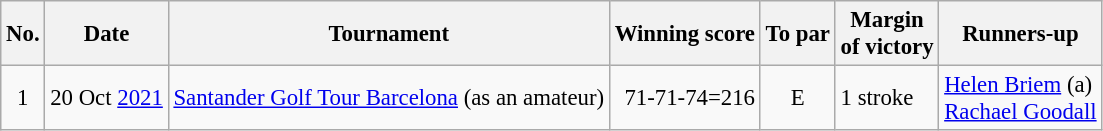<table class="wikitable" style="font-size:95%;">
<tr>
<th>No.</th>
<th>Date</th>
<th>Tournament</th>
<th>Winning score</th>
<th>To par</th>
<th>Margin<br>of victory</th>
<th>Runners-up</th>
</tr>
<tr>
<td align=center>1</td>
<td align=right>20 Oct <a href='#'>2021</a></td>
<td><a href='#'>Santander Golf Tour Barcelona</a> (as an amateur)</td>
<td align=right>71-71-74=216</td>
<td align=center>E</td>
<td>1 stroke</td>
<td> <a href='#'>Helen Briem</a> (a)<br> <a href='#'>Rachael Goodall</a></td>
</tr>
</table>
